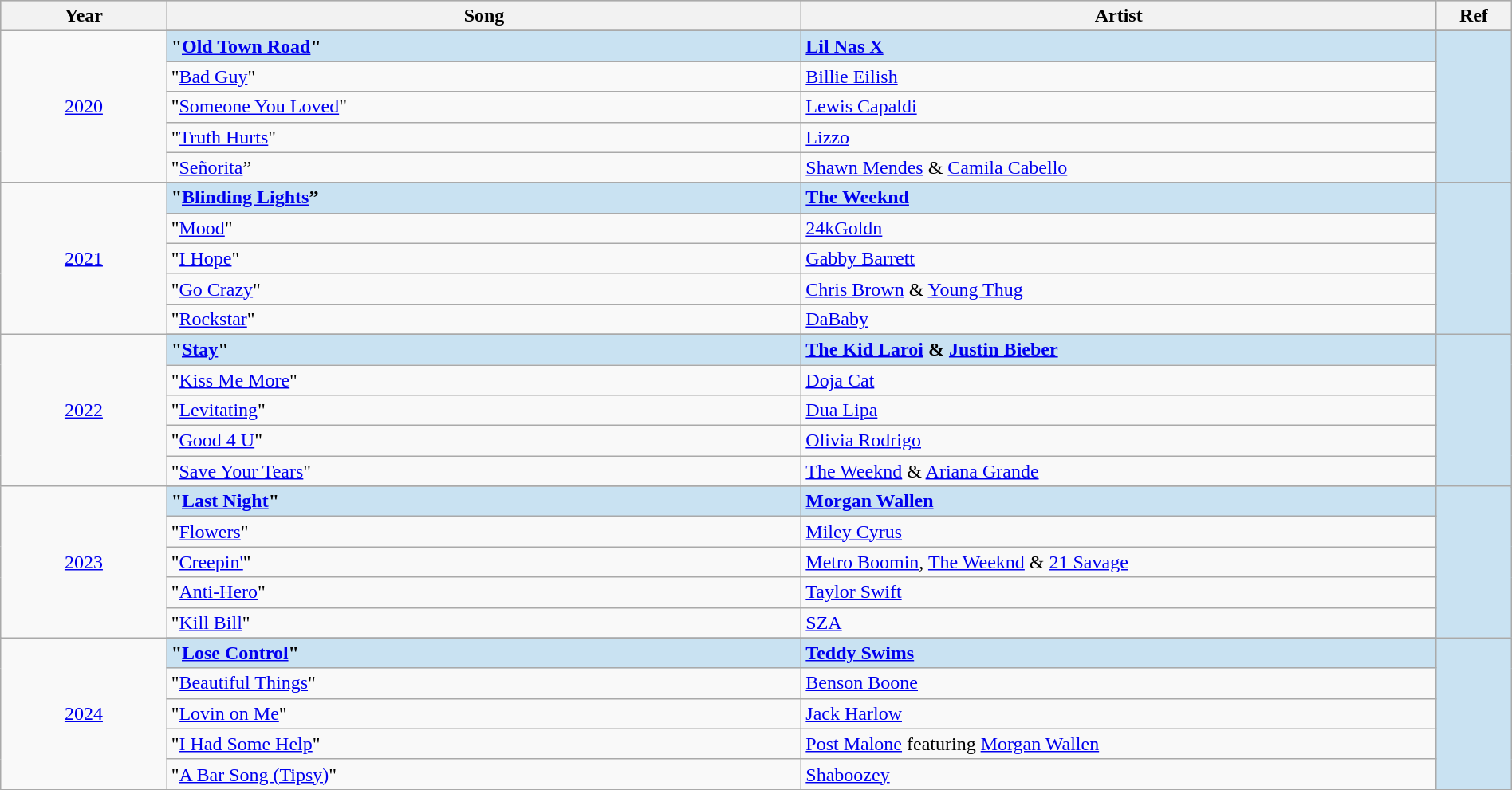<table class="wikitable" style="width:100%;">
<tr style="background:#bebebe;">
<th style="width:11%;">Year</th>
<th style="width:42%;">Song</th>
<th style="width:42%;">Artist</th>
<th style="width:5%;">Ref</th>
</tr>
<tr>
<td rowspan="6" align="center"><a href='#'>2020</a></td>
</tr>
<tr style="background:#c9e2f2">
<td><strong>"<a href='#'>Old Town Road</a>"</strong></td>
<td><strong><a href='#'>Lil Nas X</a> </strong></td>
<td rowspan="6" align="center"></td>
</tr>
<tr>
<td>"<a href='#'>Bad Guy</a>"</td>
<td><a href='#'>Billie Eilish</a></td>
</tr>
<tr>
<td>"<a href='#'>Someone You Loved</a>"</td>
<td><a href='#'>Lewis Capaldi</a></td>
</tr>
<tr>
<td>"<a href='#'>Truth Hurts</a>"</td>
<td><a href='#'>Lizzo</a></td>
</tr>
<tr>
<td>"<a href='#'>Señorita</a>”</td>
<td><a href='#'>Shawn Mendes</a> & <a href='#'>Camila Cabello</a></td>
</tr>
<tr>
<td rowspan="6" align="center"><a href='#'>2021</a></td>
</tr>
<tr style="background:#c9e2f2">
<td><strong>"<a href='#'>Blinding Lights</a>”</strong></td>
<td><strong><a href='#'>The Weeknd</a></strong></td>
<td rowspan="6" align="center"></td>
</tr>
<tr>
<td>"<a href='#'>Mood</a>"</td>
<td><a href='#'>24kGoldn</a> </td>
</tr>
<tr>
<td>"<a href='#'>I Hope</a>"</td>
<td><a href='#'>Gabby Barrett</a> </td>
</tr>
<tr>
<td>"<a href='#'>Go Crazy</a>"</td>
<td><a href='#'>Chris Brown</a> & <a href='#'>Young Thug</a></td>
</tr>
<tr>
<td>"<a href='#'>Rockstar</a>"</td>
<td><a href='#'>DaBaby</a> </td>
</tr>
<tr>
<td rowspan="6" align="center"><a href='#'>2022</a></td>
</tr>
<tr style="background:#c9e2f2">
<td><strong>"<a href='#'>Stay</a>"</strong></td>
<td><strong><a href='#'>The Kid Laroi</a> & <a href='#'>Justin Bieber</a></strong></td>
<td rowspan="6" align="center"></td>
</tr>
<tr>
<td>"<a href='#'>Kiss Me More</a>"</td>
<td><a href='#'>Doja Cat</a> </td>
</tr>
<tr>
<td>"<a href='#'>Levitating</a>"</td>
<td><a href='#'>Dua Lipa</a></td>
</tr>
<tr>
<td>"<a href='#'>Good 4 U</a>"</td>
<td><a href='#'>Olivia Rodrigo</a></td>
</tr>
<tr>
<td>"<a href='#'>Save Your Tears</a>"</td>
<td><a href='#'>The Weeknd</a> & <a href='#'>Ariana Grande</a></td>
</tr>
<tr>
<td rowspan="6" align="center"><a href='#'>2023</a></td>
</tr>
<tr style="background:#c9e2f2">
<td><strong>"<a href='#'>Last Night</a>"</strong></td>
<td><strong><a href='#'>Morgan Wallen</a></strong></td>
<td rowspan="6" align="center"></td>
</tr>
<tr>
<td>"<a href='#'>Flowers</a>"</td>
<td><a href='#'>Miley Cyrus</a></td>
</tr>
<tr>
<td>"<a href='#'>Creepin'</a>"</td>
<td><a href='#'>Metro Boomin</a>, <a href='#'>The Weeknd</a> & <a href='#'>21 Savage</a></td>
</tr>
<tr>
<td>"<a href='#'>Anti-Hero</a>"</td>
<td><a href='#'>Taylor Swift</a></td>
</tr>
<tr>
<td>"<a href='#'>Kill Bill</a>"</td>
<td><a href='#'>SZA</a></td>
</tr>
<tr>
<td rowspan="6" align="center"><a href='#'>2024</a></td>
</tr>
<tr style="background:#c9e2f2">
<td><strong>"<a href='#'>Lose Control</a>"</strong></td>
<td><strong><a href='#'>Teddy Swims</a></strong></td>
<td rowspan="6" align="center"></td>
</tr>
<tr>
<td>"<a href='#'>Beautiful Things</a>"</td>
<td><a href='#'>Benson Boone</a></td>
</tr>
<tr>
<td>"<a href='#'>Lovin on Me</a>"</td>
<td><a href='#'>Jack Harlow</a></td>
</tr>
<tr>
<td>"<a href='#'>I Had Some Help</a>"</td>
<td><a href='#'>Post Malone</a> featuring <a href='#'>Morgan Wallen</a></td>
</tr>
<tr>
<td>"<a href='#'>A Bar Song (Tipsy)</a>"</td>
<td><a href='#'>Shaboozey</a></td>
</tr>
</table>
